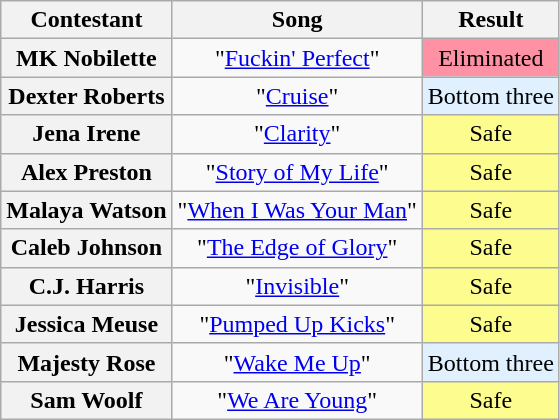<table class="wikitable unsortable" style="text-align:center;">
<tr>
<th scope="col">Contestant</th>
<th scope="col">Song</th>
<th scope="col">Result</th>
</tr>
<tr>
<th scope="row">MK Nobilette</th>
<td>"<a href='#'>Fuckin' Perfect</a>"</td>
<td bgcolor="FF91A4">Eliminated</td>
</tr>
<tr>
<th scope="row">Dexter Roberts</th>
<td>"<a href='#'>Cruise</a>"</td>
<td bgcolor="E0F0FF">Bottom three</td>
</tr>
<tr>
<th scope="row">Jena Irene</th>
<td>"<a href='#'>Clarity</a>"</td>
<td style="background:#fdfc8f;">Safe</td>
</tr>
<tr>
<th scope="row">Alex Preston</th>
<td>"<a href='#'>Story of My Life</a>"</td>
<td style="background:#fdfc8f;">Safe</td>
</tr>
<tr>
<th scope="row">Malaya Watson</th>
<td>"<a href='#'>When I Was Your Man</a>"</td>
<td style="background:#fdfc8f;">Safe</td>
</tr>
<tr>
<th scope="row">Caleb Johnson</th>
<td>"<a href='#'>The Edge of Glory</a>"</td>
<td style="background:#fdfc8f;">Safe</td>
</tr>
<tr>
<th scope="row">C.J. Harris</th>
<td>"<a href='#'>Invisible</a>"</td>
<td style="background:#fdfc8f;">Safe</td>
</tr>
<tr>
<th scope="row">Jessica Meuse</th>
<td>"<a href='#'>Pumped Up Kicks</a>"</td>
<td style="background:#fdfc8f;">Safe</td>
</tr>
<tr>
<th scope="row">Majesty Rose</th>
<td>"<a href='#'>Wake Me Up</a>"</td>
<td bgcolor="E0F0FF">Bottom three</td>
</tr>
<tr>
<th scope="row">Sam Woolf</th>
<td>"<a href='#'>We Are Young</a>"</td>
<td style="background:#fdfc8f;">Safe</td>
</tr>
</table>
